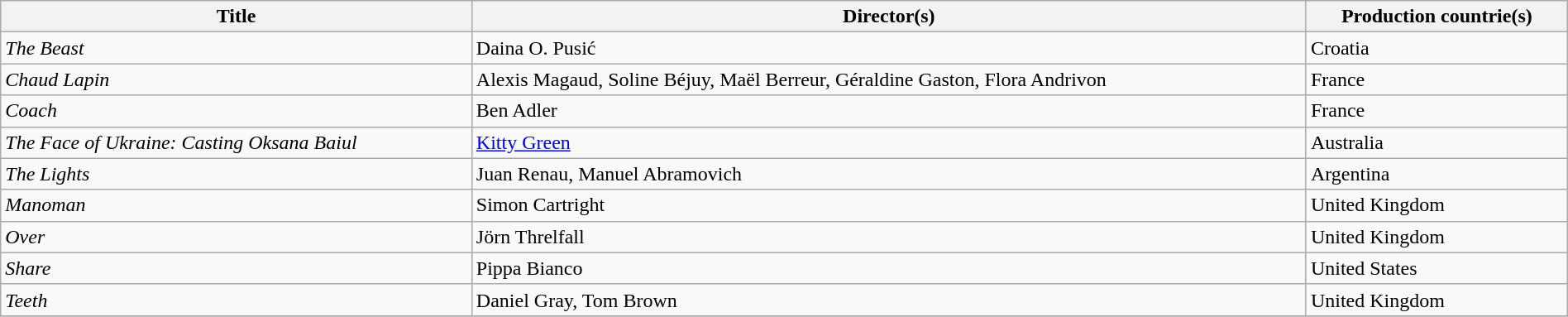<table class="sortable wikitable" style="width:100%; margin-bottom:4px" cellpadding="5">
<tr>
<th scope="col">Title</th>
<th scope="col">Director(s)</th>
<th scope="col">Production countrie(s)</th>
</tr>
<tr>
<td><em>The Beast</em></td>
<td>Daina O. Pusić</td>
<td>Croatia</td>
</tr>
<tr>
<td><em>Chaud Lapin</em></td>
<td>Alexis Magaud, Soline Béjuy, Maël	Berreur, Géraldine Gaston, Flora Andrivon</td>
<td>France</td>
</tr>
<tr>
<td><em>Coach</em></td>
<td>Ben Adler</td>
<td>France</td>
</tr>
<tr>
<td><em>The Face of Ukraine: Casting Oksana Baiul</em></td>
<td><a href='#'>Kitty Green</a></td>
<td>Australia</td>
</tr>
<tr>
<td><em>The Lights</em></td>
<td>Juan Renau, Manuel Abramovich</td>
<td>Argentina</td>
</tr>
<tr>
<td><em>Manoman</em></td>
<td>Simon Cartright</td>
<td>United Kingdom</td>
</tr>
<tr>
<td><em>Over</em></td>
<td>Jörn Threlfall</td>
<td>United Kingdom</td>
</tr>
<tr>
<td><em>Share</em></td>
<td>Pippa Bianco</td>
<td>United States</td>
</tr>
<tr>
<td><em>Teeth</em></td>
<td>Daniel Gray, Tom Brown</td>
<td>United Kingdom</td>
</tr>
<tr>
</tr>
</table>
